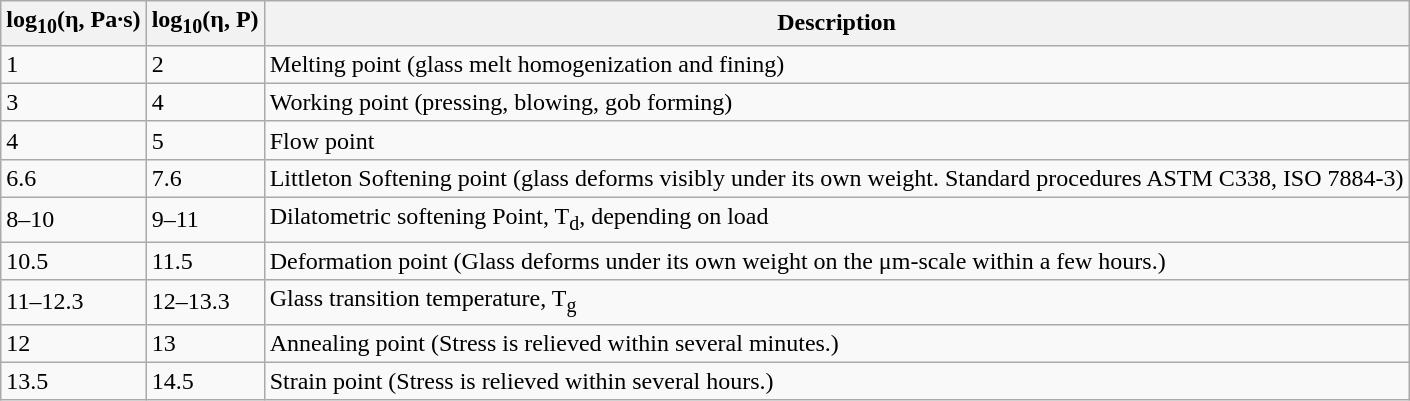<table class="wikitable">
<tr>
<th>log<sub>10</sub>(η, Pa·s)</th>
<th>log<sub>10</sub>(η, P)</th>
<th>Description</th>
</tr>
<tr>
<td>1</td>
<td>2</td>
<td>Melting point (glass melt homogenization and fining)</td>
</tr>
<tr>
<td>3</td>
<td>4</td>
<td>Working point (pressing, blowing, gob forming)</td>
</tr>
<tr>
<td>4</td>
<td>5</td>
<td>Flow point</td>
</tr>
<tr>
<td>6.6</td>
<td>7.6</td>
<td>Littleton Softening point (glass deforms visibly under its own weight. Standard procedures ASTM C338, ISO 7884-3)</td>
</tr>
<tr>
<td>8–10</td>
<td>9–11</td>
<td>Dilatometric softening Point, T<sub>d</sub>, depending on load</td>
</tr>
<tr>
<td>10.5</td>
<td>11.5</td>
<td>Deformation point (Glass deforms under its own weight on the μm-scale within a few hours.)</td>
</tr>
<tr>
<td>11–12.3</td>
<td>12–13.3</td>
<td>Glass transition temperature, T<sub>g</sub></td>
</tr>
<tr>
<td>12</td>
<td>13</td>
<td>Annealing point (Stress is relieved within several minutes.)</td>
</tr>
<tr>
<td>13.5</td>
<td>14.5</td>
<td>Strain point (Stress is relieved within several hours.)</td>
</tr>
</table>
